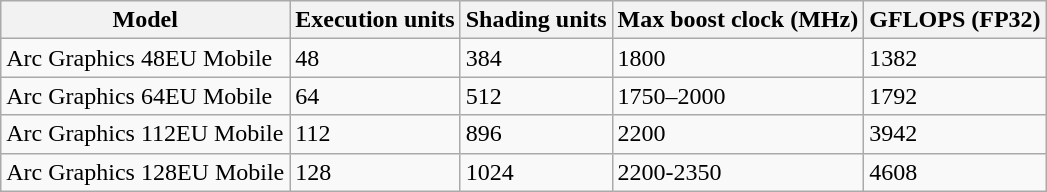<table class="wikitable">
<tr>
<th>Model</th>
<th>Execution units</th>
<th>Shading units</th>
<th>Max boost clock (MHz)</th>
<th>GFLOPS (FP32)</th>
</tr>
<tr>
<td>Arc Graphics 48EU Mobile</td>
<td>48</td>
<td>384</td>
<td>1800</td>
<td>1382</td>
</tr>
<tr>
<td>Arc Graphics 64EU Mobile</td>
<td>64</td>
<td>512</td>
<td>1750–2000</td>
<td>1792</td>
</tr>
<tr>
<td>Arc Graphics 112EU Mobile</td>
<td>112</td>
<td>896</td>
<td>2200</td>
<td>3942</td>
</tr>
<tr>
<td>Arc Graphics 128EU Mobile</td>
<td>128</td>
<td>1024</td>
<td>2200-2350</td>
<td>4608</td>
</tr>
</table>
